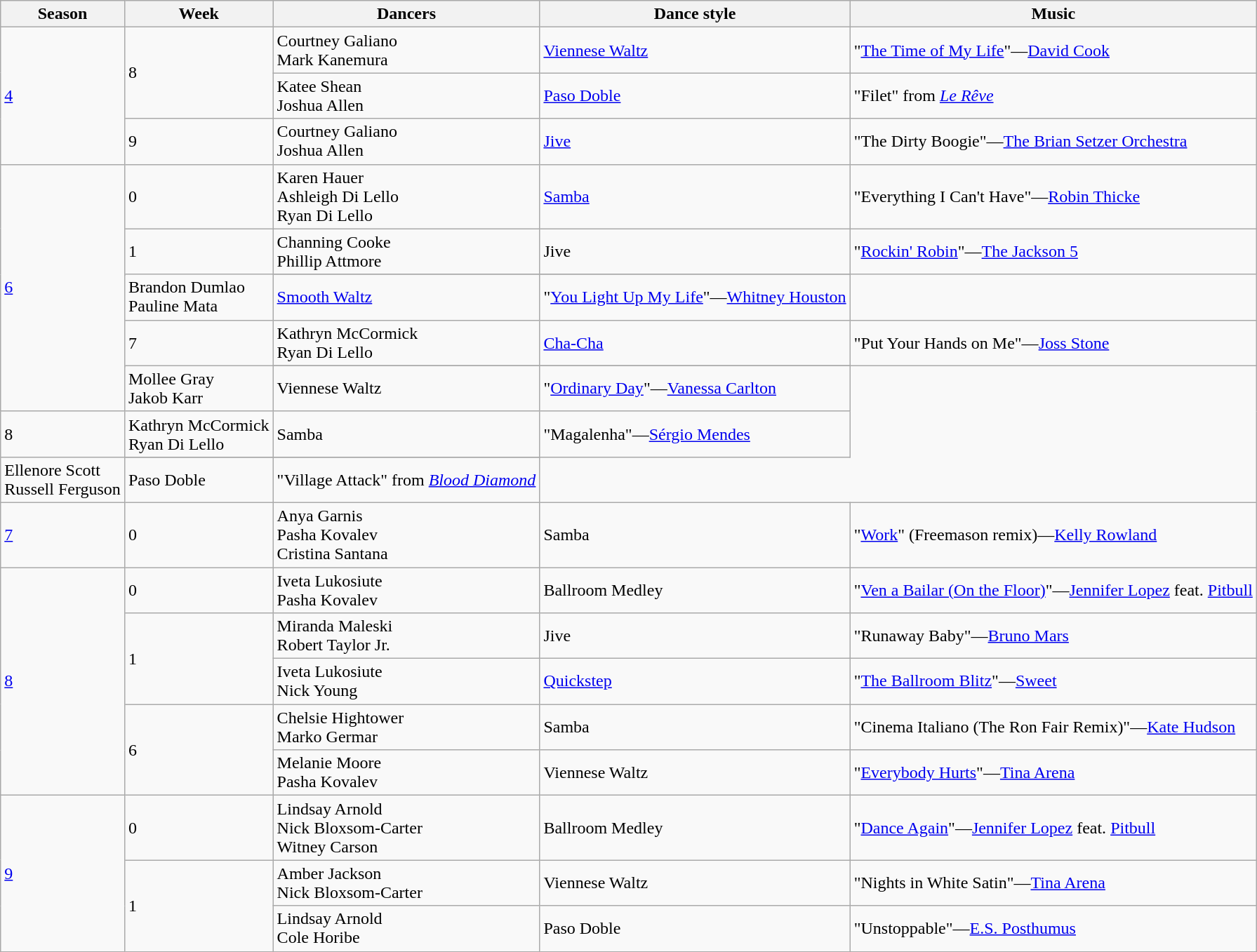<table class="wikitable">
<tr>
<th>Season</th>
<th>Week</th>
<th>Dancers</th>
<th>Dance style</th>
<th>Music</th>
</tr>
<tr>
<td rowspan="3"><a href='#'>4</a></td>
<td rowspan="2">8</td>
<td>Courtney Galiano<br>Mark Kanemura</td>
<td><a href='#'>Viennese Waltz</a></td>
<td>"<a href='#'>The Time of My Life</a>"—<a href='#'>David Cook</a></td>
</tr>
<tr>
<td>Katee Shean<br>Joshua Allen</td>
<td><a href='#'>Paso Doble</a></td>
<td>"Filet" from <em><a href='#'>Le Rêve</a></em></td>
</tr>
<tr>
<td>9</td>
<td>Courtney Galiano<br>Joshua Allen</td>
<td><a href='#'>Jive</a></td>
<td>"The Dirty Boogie"—<a href='#'>The Brian Setzer Orchestra</a></td>
</tr>
<tr>
<td rowspan="7"><a href='#'>6</a></td>
<td>0</td>
<td>Karen Hauer<br>Ashleigh Di Lello<br>Ryan Di Lello</td>
<td><a href='#'>Samba</a></td>
<td>"Everything I Can't Have"—<a href='#'>Robin Thicke</a></td>
</tr>
<tr>
<td rowspan="2">1</td>
<td>Channing Cooke<br>Phillip Attmore</td>
<td>Jive</td>
<td>"<a href='#'>Rockin' Robin</a>"—<a href='#'>The Jackson 5</a></td>
</tr>
<tr>
</tr>
<tr>
<td>Brandon Dumlao<br>Pauline Mata</td>
<td><a href='#'>Smooth Waltz</a></td>
<td>"<a href='#'>You Light Up My Life</a>"—<a href='#'>Whitney Houston</a></td>
</tr>
<tr>
<td rowspan="2">7</td>
<td>Kathryn McCormick<br>Ryan Di Lello</td>
<td><a href='#'>Cha-Cha</a></td>
<td>"Put Your Hands on Me"—<a href='#'>Joss Stone</a></td>
</tr>
<tr>
</tr>
<tr>
<td>Mollee Gray<br>Jakob Karr</td>
<td>Viennese Waltz</td>
<td>"<a href='#'>Ordinary Day</a>"—<a href='#'>Vanessa Carlton</a></td>
</tr>
<tr>
<td rowspan="2">8</td>
<td>Kathryn McCormick<br>Ryan Di Lello</td>
<td>Samba</td>
<td>"Magalenha"—<a href='#'>Sérgio Mendes</a></td>
</tr>
<tr>
</tr>
<tr>
<td>Ellenore Scott<br>Russell Ferguson</td>
<td>Paso Doble</td>
<td>"Village Attack" from <em><a href='#'>Blood Diamond</a></em></td>
</tr>
<tr>
<td><a href='#'>7</a></td>
<td>0</td>
<td>Anya Garnis<br>Pasha Kovalev<br>Cristina Santana</td>
<td>Samba</td>
<td>"<a href='#'>Work</a>" (Freemason remix)—<a href='#'>Kelly Rowland</a></td>
</tr>
<tr>
<td rowspan="5"><a href='#'>8</a></td>
<td>0</td>
<td>Iveta Lukosiute<br>Pasha Kovalev</td>
<td>Ballroom Medley</td>
<td>"<a href='#'>Ven a Bailar (On the Floor)</a>"—<a href='#'>Jennifer Lopez</a> feat. <a href='#'>Pitbull</a></td>
</tr>
<tr>
<td rowspan="2">1</td>
<td>Miranda Maleski<br>Robert Taylor Jr.</td>
<td>Jive</td>
<td>"Runaway Baby"—<a href='#'>Bruno Mars</a></td>
</tr>
<tr>
<td>Iveta Lukosiute<br>Nick Young</td>
<td><a href='#'>Quickstep</a></td>
<td>"<a href='#'>The Ballroom Blitz</a>"—<a href='#'>Sweet</a></td>
</tr>
<tr>
<td rowspan="2">6</td>
<td>Chelsie Hightower<br>Marko Germar</td>
<td>Samba</td>
<td>"Cinema Italiano (The Ron Fair Remix)"—<a href='#'>Kate Hudson</a></td>
</tr>
<tr>
<td>Melanie Moore<br>Pasha Kovalev</td>
<td>Viennese Waltz</td>
<td>"<a href='#'>Everybody Hurts</a>"—<a href='#'>Tina Arena</a></td>
</tr>
<tr>
<td rowspan="3"><a href='#'>9</a></td>
<td>0</td>
<td>Lindsay Arnold<br>Nick Bloxsom-Carter<br>Witney Carson</td>
<td>Ballroom Medley</td>
<td>"<a href='#'>Dance Again</a>"—<a href='#'>Jennifer Lopez</a> feat. <a href='#'>Pitbull</a></td>
</tr>
<tr>
<td rowspan="2">1</td>
<td>Amber Jackson<br>Nick Bloxsom-Carter</td>
<td>Viennese Waltz</td>
<td>"Nights in White Satin"—<a href='#'>Tina Arena</a></td>
</tr>
<tr>
<td>Lindsay Arnold<br>Cole Horibe</td>
<td>Paso Doble</td>
<td>"Unstoppable"—<a href='#'>E.S. Posthumus</a></td>
</tr>
</table>
